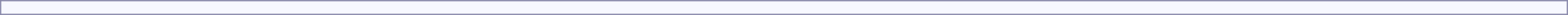<table style="border:1px solid #8888aa; background-color:#f7f8ff; padding:5px; font-size:95%; margin: 0px 12px 12px 0px; width: 100%">
</table>
